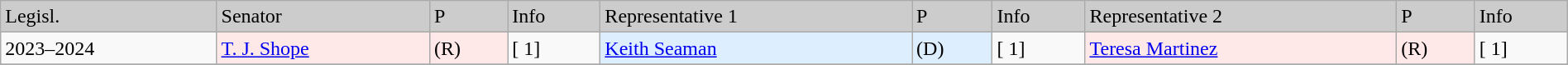<table class=wikitable width="100%" border="1">
<tr style="background-color:#cccccc;">
<td>Legisl.</td>
<td>Senator</td>
<td>P</td>
<td>Info</td>
<td>Representative 1</td>
<td>P</td>
<td>Info</td>
<td>Representative 2</td>
<td>P</td>
<td>Info</td>
</tr>
<tr>
<td>2023–2024</td>
<td style="background:#FFE8E8"><a href='#'>T. J. Shope</a></td>
<td style="background:#FFE8E8">(R)</td>
<td>[ 1]</td>
<td style="background:#DDEEFF" "><a href='#'>Keith Seaman</a></td>
<td style="background:#DDEEFF">(D)</td>
<td>[ 1]</td>
<td style="background:#FFE8E8"><a href='#'>Teresa Martinez</a></td>
<td style="background:#FFE8E8">(R)</td>
<td>[ 1]</td>
</tr>
<tr>
</tr>
</table>
